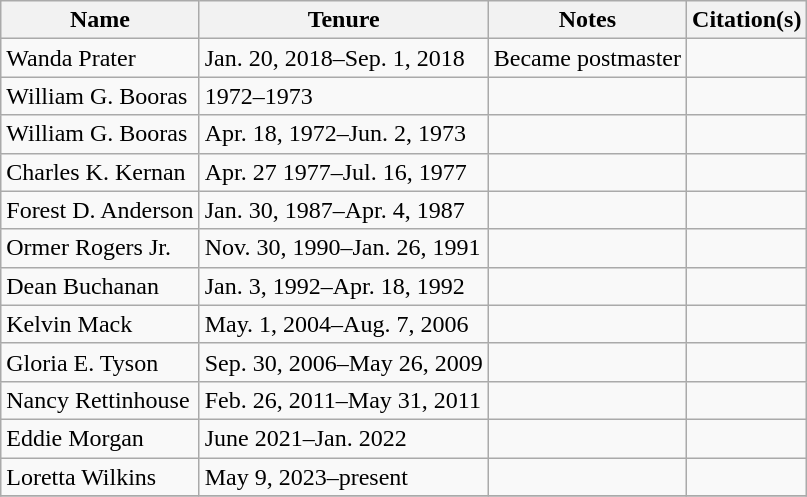<table class="wikitable">
<tr>
<th>Name</th>
<th>Tenure</th>
<th>Notes</th>
<th>Citation(s)</th>
</tr>
<tr>
<td>Wanda Prater</td>
<td>Jan. 20, 2018–Sep. 1, 2018</td>
<td>Became postmaster</td>
<td></td>
</tr>
<tr>
<td>William G. Booras</td>
<td>1972–1973</td>
<td></td>
<td></td>
</tr>
<tr>
<td>William G. Booras</td>
<td>Apr. 18, 1972–Jun. 2, 1973</td>
<td></td>
<td></td>
</tr>
<tr>
<td>Charles K. Kernan</td>
<td>Apr. 27 1977–Jul. 16, 1977</td>
<td></td>
<td></td>
</tr>
<tr>
<td>Forest D. Anderson</td>
<td>Jan. 30, 1987–Apr. 4, 1987</td>
<td></td>
<td></td>
</tr>
<tr>
<td>Ormer Rogers Jr.</td>
<td>Nov. 30, 1990–Jan. 26, 1991</td>
<td></td>
<td></td>
</tr>
<tr>
<td>Dean Buchanan</td>
<td>Jan. 3, 1992–Apr. 18, 1992</td>
<td></td>
<td></td>
</tr>
<tr>
<td>Kelvin Mack</td>
<td>May. 1, 2004–Aug. 7, 2006</td>
<td></td>
<td></td>
</tr>
<tr>
<td>Gloria E. Tyson</td>
<td>Sep. 30, 2006–May 26, 2009</td>
<td></td>
<td></td>
</tr>
<tr>
<td>Nancy Rettinhouse</td>
<td>Feb. 26, 2011–May 31, 2011</td>
<td></td>
<td></td>
</tr>
<tr>
<td>Eddie Morgan</td>
<td>June 2021–Jan. 2022</td>
<td></td>
<td></td>
</tr>
<tr>
<td>Loretta Wilkins</td>
<td>May 9, 2023–present</td>
<td></td>
<td></td>
</tr>
<tr>
</tr>
</table>
